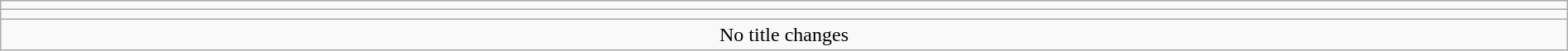<table class="wikitable" style="text-align:center; width:100%;">
<tr>
<td colspan=5></td>
</tr>
<tr>
<td colspan=5><strong></strong></td>
</tr>
<tr>
<td colspan="5">No title changes</td>
</tr>
</table>
